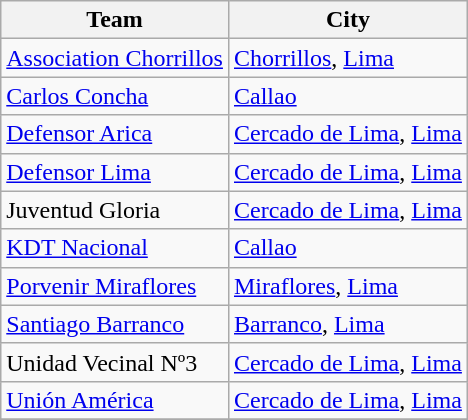<table class="wikitable sortable">
<tr>
<th>Team</th>
<th>City</th>
</tr>
<tr>
<td><a href='#'>Association Chorrillos</a></td>
<td><a href='#'>Chorrillos</a>, <a href='#'>Lima</a></td>
</tr>
<tr>
<td><a href='#'>Carlos Concha</a></td>
<td><a href='#'>Callao</a></td>
</tr>
<tr>
<td><a href='#'>Defensor Arica</a></td>
<td><a href='#'>Cercado de Lima</a>, <a href='#'>Lima</a></td>
</tr>
<tr>
<td><a href='#'>Defensor Lima</a></td>
<td><a href='#'>Cercado de Lima</a>, <a href='#'>Lima</a></td>
</tr>
<tr>
<td>Juventud Gloria</td>
<td><a href='#'>Cercado de Lima</a>, <a href='#'>Lima</a></td>
</tr>
<tr>
<td><a href='#'>KDT Nacional</a></td>
<td><a href='#'>Callao</a></td>
</tr>
<tr>
<td><a href='#'>Porvenir Miraflores</a></td>
<td><a href='#'>Miraflores</a>, <a href='#'>Lima</a></td>
</tr>
<tr>
<td><a href='#'>Santiago Barranco</a></td>
<td><a href='#'>Barranco</a>, <a href='#'>Lima</a></td>
</tr>
<tr>
<td>Unidad Vecinal Nº3</td>
<td><a href='#'>Cercado de Lima</a>, <a href='#'>Lima</a></td>
</tr>
<tr>
<td><a href='#'>Unión América</a></td>
<td><a href='#'>Cercado de Lima</a>, <a href='#'>Lima</a></td>
</tr>
<tr>
</tr>
</table>
